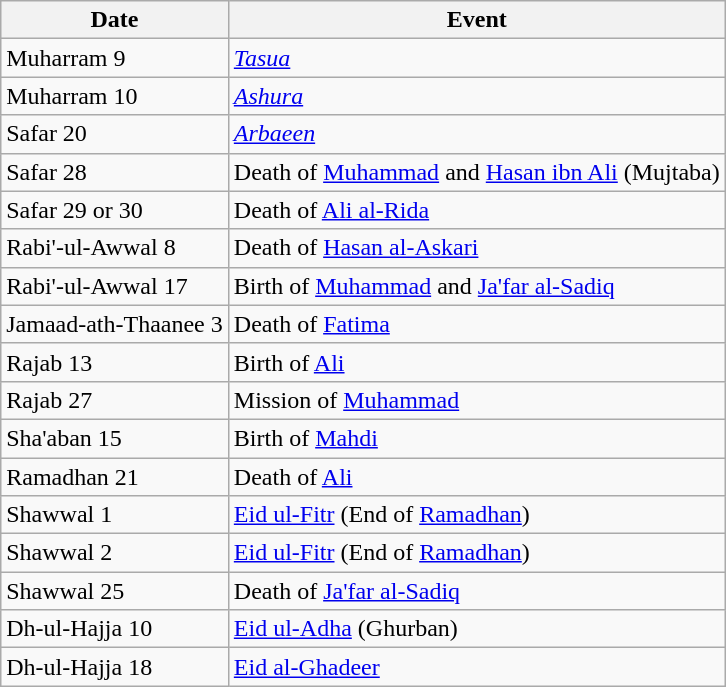<table class="wikitable" style="margin: 1em auto;">
<tr>
<th>Date</th>
<th>Event</th>
</tr>
<tr>
<td>Muharram 9</td>
<td><em><a href='#'>Tasua</a></em></td>
</tr>
<tr>
<td>Muharram 10</td>
<td><em><a href='#'>Ashura</a></em></td>
</tr>
<tr>
<td>Safar 20</td>
<td><em><a href='#'>Arbaeen</a></em></td>
</tr>
<tr>
<td>Safar 28</td>
<td>Death of <a href='#'>Muhammad</a> and <a href='#'>Hasan ibn Ali</a> (Mujtaba)</td>
</tr>
<tr>
<td>Safar 29 or 30</td>
<td>Death of <a href='#'>Ali al-Rida</a></td>
</tr>
<tr>
<td>Rabi'-ul-Awwal 8</td>
<td>Death of <a href='#'>Hasan al-Askari</a></td>
</tr>
<tr>
<td>Rabi'-ul-Awwal 17</td>
<td>Birth of <a href='#'>Muhammad</a> and <a href='#'>Ja'far al-Sadiq</a></td>
</tr>
<tr>
<td>Jamaad-ath-Thaanee 3</td>
<td>Death of <a href='#'>Fatima</a></td>
</tr>
<tr>
<td>Rajab 13</td>
<td>Birth of <a href='#'>Ali</a></td>
</tr>
<tr>
<td>Rajab 27</td>
<td>Mission of <a href='#'>Muhammad</a></td>
</tr>
<tr>
<td>Sha'aban 15</td>
<td>Birth of <a href='#'>Mahdi</a></td>
</tr>
<tr>
<td>Ramadhan 21</td>
<td>Death of <a href='#'>Ali</a></td>
</tr>
<tr>
<td>Shawwal 1</td>
<td><a href='#'>Eid ul-Fitr</a> (End of <a href='#'>Ramadhan</a>)</td>
</tr>
<tr>
<td>Shawwal 2</td>
<td><a href='#'>Eid ul-Fitr</a> (End of <a href='#'>Ramadhan</a>)</td>
</tr>
<tr>
<td>Shawwal 25</td>
<td>Death of <a href='#'>Ja'far al-Sadiq</a></td>
</tr>
<tr>
<td>Dh-ul-Hajja 10</td>
<td><a href='#'>Eid ul-Adha</a> (Ghurban)</td>
</tr>
<tr>
<td>Dh-ul-Hajja 18</td>
<td><a href='#'>Eid al-Ghadeer</a></td>
</tr>
</table>
